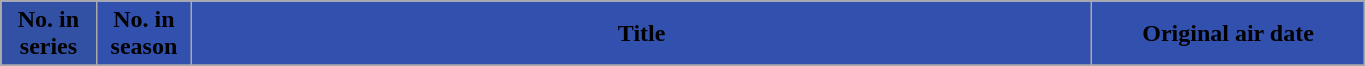<table class="wikitable plainrowheaders" style="width:72%;">
<tr>
<th scope="col" style="background-color: #3251A5; color: #000000;" width=7%>No. in<br>series</th>
<th scope="col" style="background-color: #3251AE; color: #000000;" width=7%>No. in<br>season</th>
<th scope="col" style="background-color: #3251AE; color: #000000;">Title</th>
<th scope="col" style="background-color: #3251AE; color: #000000;" width=20%>Original air date</th>
</tr>
<tr>
</tr>
</table>
